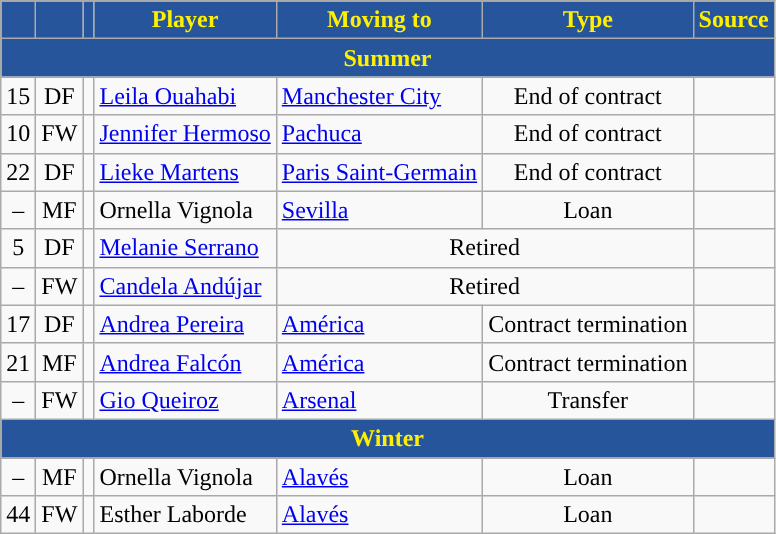<table class="wikitable plainrowheaders sortable" style="text-align:center">
<tr>
<th style="background:#26559B; color:#FFF000; "></th>
<th style="background:#26559B; color:#FFF000; "></th>
<th style="background:#26559B; color:#FFF000; "></th>
<th style="background:#26559B; color:#FFF000; ">Player</th>
<th style="background:#26559B; color:#FFF000; ">Moving to</th>
<th style="background:#26559B; color:#FFF000; ">Type</th>
<th style="background:#26559B; color:#FFF000; ">Source</th>
</tr>
<tr>
<th colspan=7 style="background:#26559B; color:#FFF000; ">Summer</th>
</tr>
<tr>
<td>15</td>
<td>DF</td>
<td></td>
<td style="text-align:left"><a href='#'>Leila Ouahabi</a></td>
<td style="text-align:left"> <a href='#'>Manchester City</a></td>
<td>End of contract</td>
<td></td>
</tr>
<tr>
<td>10</td>
<td>FW</td>
<td></td>
<td style="text-align:left"><a href='#'>Jennifer Hermoso</a></td>
<td style="text-align:left"> <a href='#'>Pachuca</a></td>
<td>End of contract</td>
<td></td>
</tr>
<tr>
<td>22</td>
<td>DF</td>
<td></td>
<td style="text-align:left"><a href='#'>Lieke Martens</a></td>
<td style="text-align:left"> <a href='#'>Paris Saint-Germain</a></td>
<td>End of contract</td>
<td></td>
</tr>
<tr>
<td>–</td>
<td>MF</td>
<td></td>
<td style="text-align:left">Ornella Vignola</td>
<td style="text-align:left"><a href='#'>Sevilla</a></td>
<td>Loan</td>
<td></td>
</tr>
<tr>
<td>5</td>
<td>DF</td>
<td></td>
<td style="text-align:left"><a href='#'>Melanie Serrano</a></td>
<td colspan="2">Retired</td>
<td></td>
</tr>
<tr>
<td>–</td>
<td>FW</td>
<td></td>
<td style="text-align:left"><a href='#'>Candela Andújar</a></td>
<td colspan="2">Retired</td>
<td></td>
</tr>
<tr>
<td>17</td>
<td>DF</td>
<td></td>
<td style="text-align:left"><a href='#'>Andrea Pereira</a></td>
<td style="text-align:left"> <a href='#'>América</a></td>
<td>Contract termination</td>
<td></td>
</tr>
<tr>
<td>21</td>
<td>MF</td>
<td></td>
<td style="text-align:left"><a href='#'>Andrea Falcón</a></td>
<td style="text-align:left"> <a href='#'>América</a></td>
<td>Contract termination</td>
<td></td>
</tr>
<tr>
<td>–</td>
<td>FW</td>
<td></td>
<td style="text-align:left"><a href='#'>Gio Queiroz</a></td>
<td style="text-align:left"> <a href='#'>Arsenal</a></td>
<td>Transfer</td>
<td></td>
</tr>
<tr>
<th colspan=7 style="background:#26559B; color:#FFF000; ">Winter</th>
</tr>
<tr>
<td>–</td>
<td>MF</td>
<td></td>
<td style="text-align:left">Ornella Vignola</td>
<td style="text-align:left"><a href='#'>Alavés</a></td>
<td>Loan</td>
<td></td>
</tr>
<tr>
<td>44</td>
<td>FW</td>
<td></td>
<td style="text-align:left">Esther Laborde</td>
<td style="text-align:left"><a href='#'>Alavés</a></td>
<td>Loan</td>
<td></td>
</tr>
</table>
